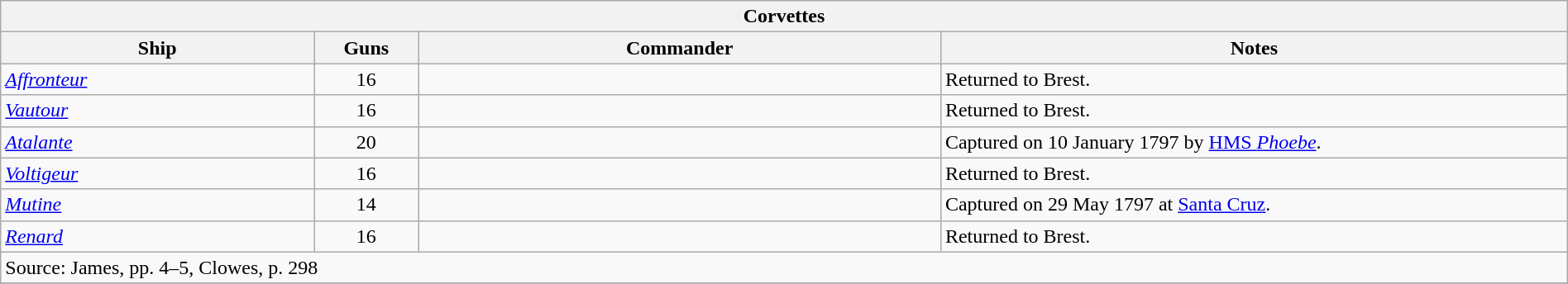<table class="wikitable" width=100%>
<tr valign="top">
<th colspan="11" bgcolor="white">Corvettes</th>
</tr>
<tr valign="top"|- valign="top">
<th width=15%; align= center>Ship</th>
<th width=5%; align= center>Guns</th>
<th width=25%; align= center>Commander</th>
<th width=30%; align= center>Notes</th>
</tr>
<tr valign="top">
<td align= left><a href='#'><em>Affronteur</em></a></td>
<td align= center>16</td>
<td align= left></td>
<td align= left>Returned to Brest.</td>
</tr>
<tr valign="top">
<td align= left><a href='#'><em>Vautour</em></a></td>
<td align= center>16</td>
<td align= left></td>
<td align= left>Returned to Brest.</td>
</tr>
<tr valign="top">
<td align= left><a href='#'><em>Atalante</em></a></td>
<td align= center>20</td>
<td align= left></td>
<td align= left>Captured on 10 January 1797 by <a href='#'>HMS <em>Phoebe</em></a>.</td>
</tr>
<tr valign="top">
<td align= left><a href='#'><em>Voltigeur</em></a></td>
<td align= center>16</td>
<td align= left></td>
<td align= left>Returned to Brest.</td>
</tr>
<tr valign="top">
<td align= left><a href='#'><em>Mutine</em></a></td>
<td align= center>14</td>
<td align= left></td>
<td align= left>Captured on 29 May 1797 at <a href='#'>Santa Cruz</a>.</td>
</tr>
<tr valign="top">
<td align= left><a href='#'><em>Renard</em></a></td>
<td align= center>16</td>
<td align= left></td>
<td align= left>Returned to Brest.</td>
</tr>
<tr valign="top">
<td colspan="9" align="left">Source: James, pp. 4–5, Clowes, p. 298</td>
</tr>
<tr>
</tr>
</table>
